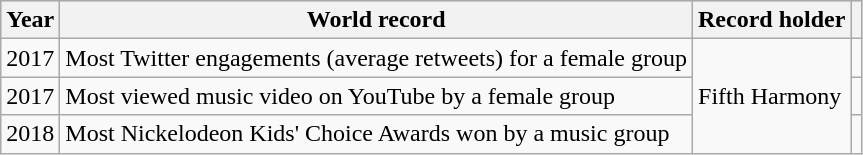<table class="wikitable sortable plainrowheaders">
<tr style="background:#ccc; text-align:center;">
<th scope="col">Year</th>
<th scope="col">World record</th>
<th scope="col">Record holder</th>
<th scope="col" class="unsortable"></th>
</tr>
<tr>
<td>2017</td>
<td>Most Twitter engagements (average retweets) for a female group</td>
<td rowspan="3">Fifth Harmony</td>
<td style="text-align:center;"></td>
</tr>
<tr>
<td>2017</td>
<td>Most viewed music video on YouTube by a female group</td>
<td style="text-align:center;"></td>
</tr>
<tr>
<td>2018</td>
<td>Most Nickelodeon Kids' Choice Awards won by a music group</td>
<td style="text-align:center;"></td>
</tr>
</table>
